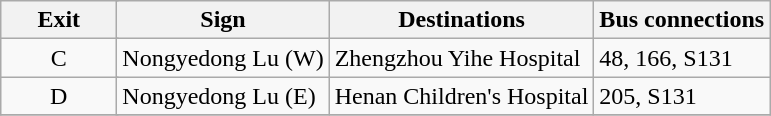<table class=wikitable>
<tr>
<th style="width:70px" colspan=4>Exit</th>
<th>Sign</th>
<th>Destinations</th>
<th>Bus connections</th>
</tr>
<tr>
<td align=center colspan=4>C</td>
<td>Nongyedong Lu (W)</td>
<td>Zhengzhou Yihe Hospital</td>
<td>48, 166, S131</td>
</tr>
<tr>
<td align=center colspan=4>D</td>
<td>Nongyedong Lu (E)</td>
<td>Henan Children's Hospital</td>
<td>205, S131</td>
</tr>
<tr>
</tr>
</table>
